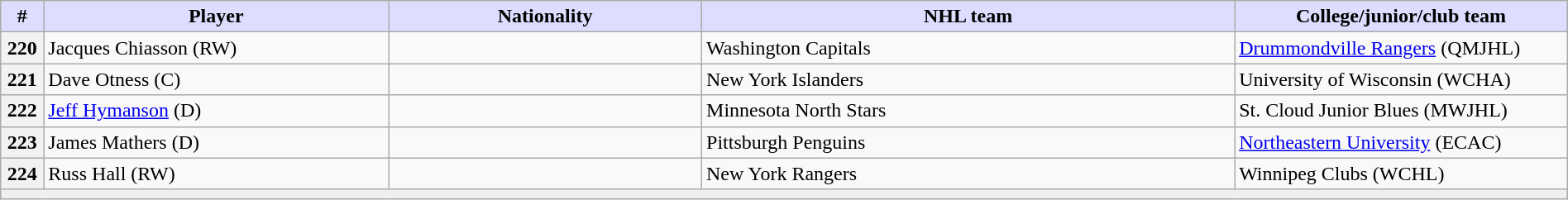<table class="wikitable" style="width: 100%">
<tr>
<th style="background:#ddf; width:2.75%;">#</th>
<th style="background:#ddf; width:22.0%;">Player</th>
<th style="background:#ddf; width:20.0%;">Nationality</th>
<th style="background:#ddf; width:34.0%;">NHL team</th>
<th style="background:#ddf; width:100.0%;">College/junior/club team</th>
</tr>
<tr>
<th>220</th>
<td>Jacques Chiasson (RW)</td>
<td></td>
<td>Washington Capitals</td>
<td><a href='#'>Drummondville Rangers</a> (QMJHL)</td>
</tr>
<tr>
<th>221</th>
<td>Dave Otness (C)</td>
<td></td>
<td>New York Islanders</td>
<td>University of Wisconsin (WCHA)</td>
</tr>
<tr>
<th>222</th>
<td><a href='#'>Jeff Hymanson</a> (D)</td>
<td></td>
<td>Minnesota North Stars</td>
<td>St. Cloud Junior Blues (MWJHL)</td>
</tr>
<tr>
<th>223</th>
<td>James Mathers (D)</td>
<td></td>
<td>Pittsburgh Penguins</td>
<td><a href='#'>Northeastern University</a> (ECAC)</td>
</tr>
<tr>
<th>224</th>
<td>Russ Hall (RW)</td>
<td></td>
<td>New York Rangers</td>
<td>Winnipeg Clubs (WCHL)</td>
</tr>
<tr>
<td style="text-align:center; background:#efefef" colspan="6"></td>
</tr>
</table>
